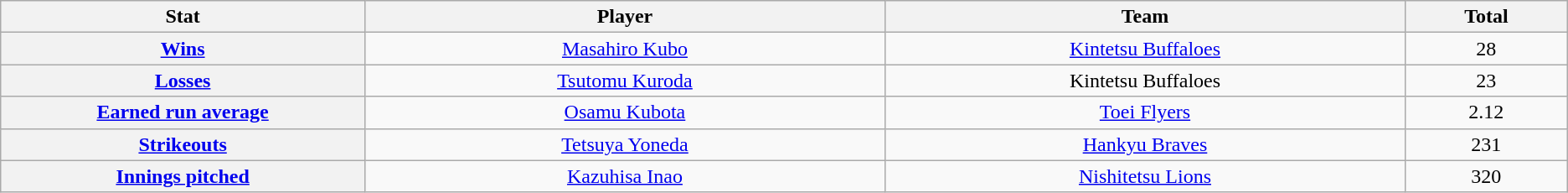<table class="wikitable" style="text-align:center;">
<tr>
<th scope="col" width="7%">Stat</th>
<th scope="col" width="10%">Player</th>
<th scope="col" width="10%">Team</th>
<th scope="col" width="3%">Total</th>
</tr>
<tr>
<th scope="row" style="text-align:center;"><a href='#'>Wins</a></th>
<td><a href='#'>Masahiro Kubo</a></td>
<td><a href='#'>Kintetsu Buffaloes</a></td>
<td>28</td>
</tr>
<tr>
<th scope="row" style="text-align:center;"><a href='#'>Losses</a></th>
<td><a href='#'>Tsutomu Kuroda</a></td>
<td>Kintetsu Buffaloes</td>
<td>23</td>
</tr>
<tr>
<th scope="row" style="text-align:center;"><a href='#'>Earned run average</a></th>
<td><a href='#'>Osamu Kubota</a></td>
<td><a href='#'>Toei Flyers</a></td>
<td>2.12</td>
</tr>
<tr>
<th scope="row" style="text-align:center;"><a href='#'>Strikeouts</a></th>
<td><a href='#'>Tetsuya Yoneda</a></td>
<td><a href='#'>Hankyu Braves</a></td>
<td>231</td>
</tr>
<tr>
<th scope="row" style="text-align:center;"><a href='#'>Innings pitched</a></th>
<td><a href='#'>Kazuhisa Inao</a></td>
<td><a href='#'>Nishitetsu Lions</a></td>
<td>320</td>
</tr>
</table>
